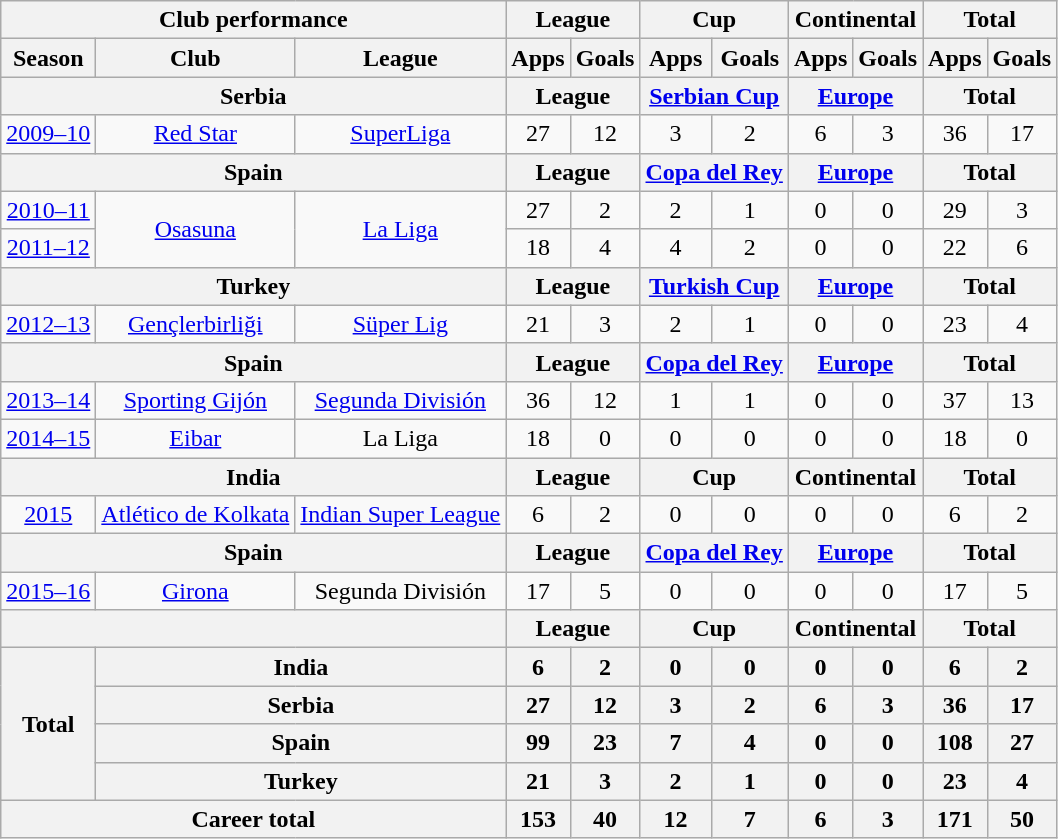<table class="wikitable" style="text-align:center">
<tr>
<th colspan=3>Club performance</th>
<th colspan=2>League</th>
<th colspan=2>Cup</th>
<th colspan=2>Continental</th>
<th colspan=2>Total</th>
</tr>
<tr>
<th>Season</th>
<th>Club</th>
<th>League</th>
<th>Apps</th>
<th>Goals</th>
<th>Apps</th>
<th>Goals</th>
<th>Apps</th>
<th>Goals</th>
<th>Apps</th>
<th>Goals</th>
</tr>
<tr>
<th colspan=3>Serbia</th>
<th colspan=2>League</th>
<th colspan=2><a href='#'>Serbian Cup</a></th>
<th colspan=2><a href='#'>Europe</a></th>
<th colspan=2>Total</th>
</tr>
<tr>
<td><a href='#'>2009–10</a></td>
<td><a href='#'>Red Star</a></td>
<td><a href='#'>SuperLiga</a></td>
<td>27</td>
<td>12</td>
<td>3</td>
<td>2</td>
<td>6</td>
<td>3</td>
<td>36</td>
<td>17</td>
</tr>
<tr>
<th colspan=3>Spain</th>
<th colspan=2>League</th>
<th colspan=2><a href='#'>Copa del Rey</a></th>
<th colspan=2><a href='#'>Europe</a></th>
<th colspan=2>Total</th>
</tr>
<tr>
<td><a href='#'>2010–11</a></td>
<td rowspan="2"><a href='#'>Osasuna</a></td>
<td rowspan="2"><a href='#'>La Liga</a></td>
<td>27</td>
<td>2</td>
<td>2</td>
<td>1</td>
<td>0</td>
<td>0</td>
<td>29</td>
<td>3</td>
</tr>
<tr>
<td><a href='#'>2011–12</a></td>
<td>18</td>
<td>4</td>
<td>4</td>
<td>2</td>
<td>0</td>
<td>0</td>
<td>22</td>
<td>6</td>
</tr>
<tr>
<th colspan=3>Turkey</th>
<th colspan=2>League</th>
<th colspan=2><a href='#'>Turkish Cup</a></th>
<th colspan=2><a href='#'>Europe</a></th>
<th colspan=2>Total</th>
</tr>
<tr>
<td><a href='#'>2012–13</a></td>
<td><a href='#'>Gençlerbirliği</a></td>
<td><a href='#'>Süper Lig</a></td>
<td>21</td>
<td>3</td>
<td>2</td>
<td>1</td>
<td>0</td>
<td>0</td>
<td>23</td>
<td>4</td>
</tr>
<tr>
<th colspan=3>Spain</th>
<th colspan=2>League</th>
<th colspan=2><a href='#'>Copa del Rey</a></th>
<th colspan=2><a href='#'>Europe</a></th>
<th colspan=2>Total</th>
</tr>
<tr>
<td><a href='#'>2013–14</a></td>
<td><a href='#'>Sporting Gijón</a></td>
<td><a href='#'>Segunda División</a></td>
<td>36</td>
<td>12</td>
<td>1</td>
<td>1</td>
<td>0</td>
<td>0</td>
<td>37</td>
<td>13</td>
</tr>
<tr>
<td><a href='#'>2014–15</a></td>
<td><a href='#'>Eibar</a></td>
<td>La Liga</td>
<td>18</td>
<td>0</td>
<td>0</td>
<td>0</td>
<td>0</td>
<td>0</td>
<td>18</td>
<td>0</td>
</tr>
<tr>
<th colspan=3>India</th>
<th colspan=2>League</th>
<th colspan=2>Cup</th>
<th colspan=2>Continental</th>
<th colspan=2>Total</th>
</tr>
<tr>
<td><a href='#'>2015</a></td>
<td><a href='#'>Atlético de Kolkata</a></td>
<td><a href='#'>Indian Super League</a></td>
<td>6</td>
<td>2</td>
<td>0</td>
<td>0</td>
<td>0</td>
<td>0</td>
<td>6</td>
<td>2</td>
</tr>
<tr>
<th colspan=3>Spain</th>
<th colspan=2>League</th>
<th colspan=2><a href='#'>Copa del Rey</a></th>
<th colspan=2><a href='#'>Europe</a></th>
<th colspan=2>Total</th>
</tr>
<tr>
<td><a href='#'>2015–16</a></td>
<td><a href='#'>Girona</a></td>
<td>Segunda División</td>
<td>17</td>
<td>5</td>
<td>0</td>
<td>0</td>
<td>0</td>
<td>0</td>
<td>17</td>
<td>5</td>
</tr>
<tr>
<th colspan=3></th>
<th colspan=2>League</th>
<th colspan=2>Cup</th>
<th colspan=2>Continental</th>
<th colspan=2>Total</th>
</tr>
<tr>
<th rowspan=4>Total</th>
<th colspan=2>India</th>
<th>6</th>
<th>2</th>
<th>0</th>
<th>0</th>
<th>0</th>
<th>0</th>
<th>6</th>
<th>2</th>
</tr>
<tr>
<th colspan=2>Serbia</th>
<th>27</th>
<th>12</th>
<th>3</th>
<th>2</th>
<th>6</th>
<th>3</th>
<th>36</th>
<th>17</th>
</tr>
<tr>
<th colspan=2>Spain</th>
<th>99</th>
<th>23</th>
<th>7</th>
<th>4</th>
<th>0</th>
<th>0</th>
<th>108</th>
<th>27</th>
</tr>
<tr>
<th colspan=2>Turkey</th>
<th>21</th>
<th>3</th>
<th>2</th>
<th>1</th>
<th>0</th>
<th>0</th>
<th>23</th>
<th>4</th>
</tr>
<tr>
<th colspan=3>Career total</th>
<th>153</th>
<th>40</th>
<th>12</th>
<th>7</th>
<th>6</th>
<th>3</th>
<th>171</th>
<th>50</th>
</tr>
</table>
